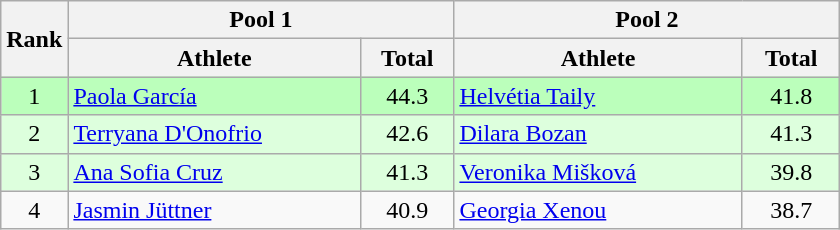<table class="wikitable" style="text-align:center;">
<tr>
<th rowspan=2>Rank</th>
<th colspan=2 width=250>Pool 1</th>
<th colspan=2 width=250>Pool 2</th>
</tr>
<tr>
<th>Athlete</th>
<th>Total</th>
<th>Athlete</th>
<th>Total</th>
</tr>
<tr bgcolor=bbffbb>
<td>1</td>
<td align=left> <a href='#'>Paola García</a></td>
<td>44.3</td>
<td align=left> <a href='#'>Helvétia Taily</a></td>
<td>41.8</td>
</tr>
<tr bgcolor=ddffdd>
<td>2</td>
<td align=left> <a href='#'>Terryana D'Onofrio</a></td>
<td>42.6</td>
<td align=left> <a href='#'>Dilara Bozan</a></td>
<td>41.3</td>
</tr>
<tr bgcolor=ddffdd>
<td>3</td>
<td align=left> <a href='#'>Ana Sofia Cruz</a></td>
<td>41.3</td>
<td align=left> <a href='#'>Veronika Mišková</a></td>
<td>39.8</td>
</tr>
<tr>
<td>4</td>
<td align=left> <a href='#'>Jasmin Jüttner</a></td>
<td>40.9</td>
<td align=left> <a href='#'>Georgia Xenou</a></td>
<td>38.7</td>
</tr>
</table>
